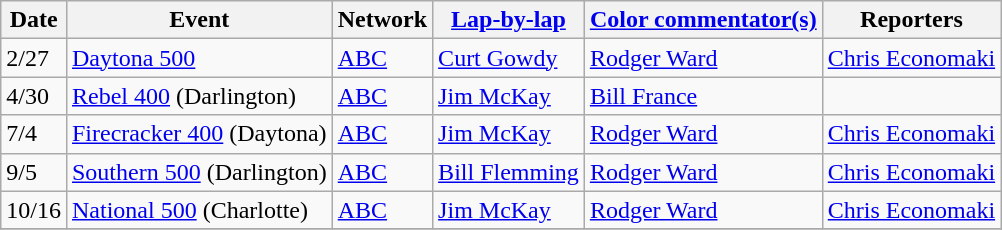<table class=wikitable>
<tr>
<th>Date</th>
<th>Event</th>
<th>Network</th>
<th><a href='#'>Lap-by-lap</a></th>
<th><a href='#'>Color commentator(s)</a></th>
<th>Reporters</th>
</tr>
<tr>
<td>2/27</td>
<td><a href='#'>Daytona 500</a></td>
<td><a href='#'>ABC</a></td>
<td><a href='#'>Curt Gowdy</a></td>
<td><a href='#'>Rodger Ward</a></td>
<td><a href='#'>Chris Economaki</a></td>
</tr>
<tr>
<td>4/30</td>
<td><a href='#'>Rebel 400</a> (Darlington)</td>
<td><a href='#'>ABC</a></td>
<td><a href='#'>Jim McKay</a></td>
<td><a href='#'>Bill France</a></td>
<td></td>
</tr>
<tr>
<td>7/4</td>
<td><a href='#'>Firecracker 400</a> (Daytona)</td>
<td><a href='#'>ABC</a></td>
<td><a href='#'>Jim McKay</a></td>
<td><a href='#'>Rodger Ward</a></td>
<td><a href='#'>Chris Economaki</a></td>
</tr>
<tr>
<td>9/5</td>
<td><a href='#'>Southern 500</a> (Darlington)</td>
<td><a href='#'>ABC</a></td>
<td><a href='#'>Bill Flemming</a></td>
<td><a href='#'>Rodger Ward</a></td>
<td><a href='#'>Chris Economaki</a></td>
</tr>
<tr>
<td>10/16</td>
<td><a href='#'>National 500</a> (Charlotte)</td>
<td><a href='#'>ABC</a></td>
<td><a href='#'>Jim McKay</a></td>
<td><a href='#'>Rodger Ward</a></td>
<td><a href='#'>Chris Economaki</a></td>
</tr>
<tr>
</tr>
</table>
